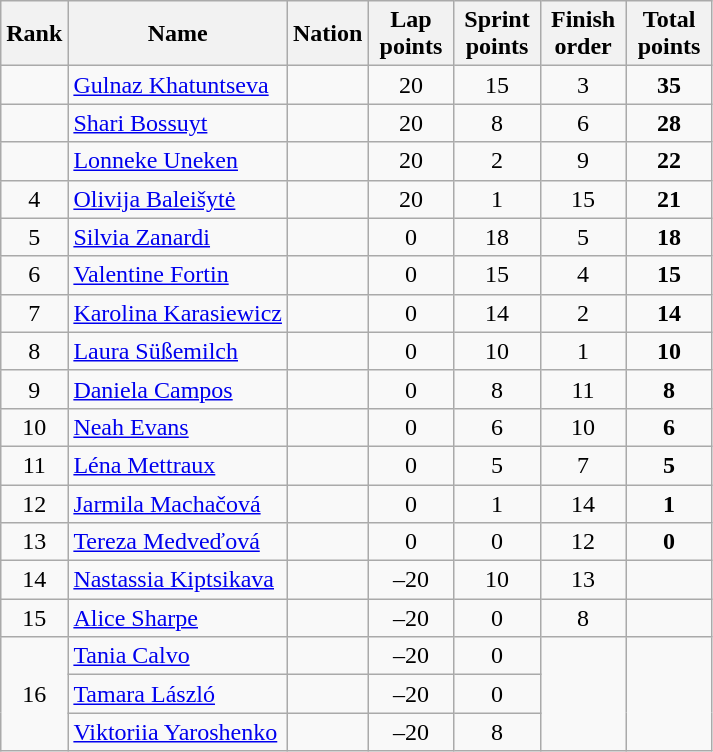<table class="wikitable sortable" style="text-align:center">
<tr>
<th>Rank</th>
<th>Name</th>
<th>Nation</th>
<th width=50>Lap points</th>
<th width=50>Sprint points</th>
<th width=50>Finish order</th>
<th width=50>Total points</th>
</tr>
<tr>
<td></td>
<td align=left><a href='#'>Gulnaz Khatuntseva</a></td>
<td align=left></td>
<td>20</td>
<td>15</td>
<td>3</td>
<td><strong>35</strong></td>
</tr>
<tr>
<td></td>
<td align=left><a href='#'>Shari Bossuyt</a></td>
<td align=left></td>
<td>20</td>
<td>8</td>
<td>6</td>
<td><strong>28</strong></td>
</tr>
<tr>
<td></td>
<td align=left><a href='#'>Lonneke Uneken</a></td>
<td align=left></td>
<td>20</td>
<td>2</td>
<td>9</td>
<td><strong>22</strong></td>
</tr>
<tr>
<td>4</td>
<td align=left><a href='#'>Olivija Baleišytė</a></td>
<td align=left></td>
<td>20</td>
<td>1</td>
<td>15</td>
<td><strong>21</strong></td>
</tr>
<tr>
<td>5</td>
<td align=left><a href='#'>Silvia Zanardi</a></td>
<td align=left></td>
<td>0</td>
<td>18</td>
<td>5</td>
<td><strong>18</strong></td>
</tr>
<tr>
<td>6</td>
<td align=left><a href='#'>Valentine Fortin</a></td>
<td align=left></td>
<td>0</td>
<td>15</td>
<td>4</td>
<td><strong>15</strong></td>
</tr>
<tr>
<td>7</td>
<td align=left><a href='#'>Karolina Karasiewicz</a></td>
<td align=left></td>
<td>0</td>
<td>14</td>
<td>2</td>
<td><strong>14</strong></td>
</tr>
<tr>
<td>8</td>
<td align=left><a href='#'>Laura Süßemilch</a></td>
<td align=left></td>
<td>0</td>
<td>10</td>
<td>1</td>
<td><strong>10</strong></td>
</tr>
<tr>
<td>9</td>
<td align=left><a href='#'>Daniela Campos</a></td>
<td align=left></td>
<td>0</td>
<td>8</td>
<td>11</td>
<td><strong>8</strong></td>
</tr>
<tr>
<td>10</td>
<td align=left><a href='#'>Neah Evans</a></td>
<td align=left></td>
<td>0</td>
<td>6</td>
<td>10</td>
<td><strong>6</strong></td>
</tr>
<tr>
<td>11</td>
<td align=left><a href='#'>Léna Mettraux</a></td>
<td align=left></td>
<td>0</td>
<td>5</td>
<td>7</td>
<td><strong>5</strong></td>
</tr>
<tr>
<td>12</td>
<td align=left><a href='#'>Jarmila Machačová</a></td>
<td align=left></td>
<td>0</td>
<td>1</td>
<td>14</td>
<td><strong>1</strong></td>
</tr>
<tr>
<td>13</td>
<td align=left><a href='#'>Tereza Medveďová</a></td>
<td align=left></td>
<td>0</td>
<td>0</td>
<td>12</td>
<td><strong>0</strong></td>
</tr>
<tr>
<td>14</td>
<td align=left><a href='#'>Nastassia Kiptsikava</a></td>
<td align=left></td>
<td>–20</td>
<td>10</td>
<td>13</td>
<td><strong></strong></td>
</tr>
<tr>
<td>15</td>
<td align=left><a href='#'>Alice Sharpe</a></td>
<td align=left></td>
<td>–20</td>
<td>0</td>
<td>8</td>
<td><strong></strong></td>
</tr>
<tr>
<td rowspan=3>16</td>
<td align=left><a href='#'>Tania Calvo</a></td>
<td align=left></td>
<td>–20</td>
<td>0</td>
<td rowspan=3></td>
<td rowspan=3></td>
</tr>
<tr>
<td align=left><a href='#'>Tamara László</a></td>
<td align=left></td>
<td>–20</td>
<td>0</td>
</tr>
<tr>
<td align=left><a href='#'>Viktoriia Yaroshenko</a></td>
<td align=left></td>
<td>–20</td>
<td>8</td>
</tr>
</table>
